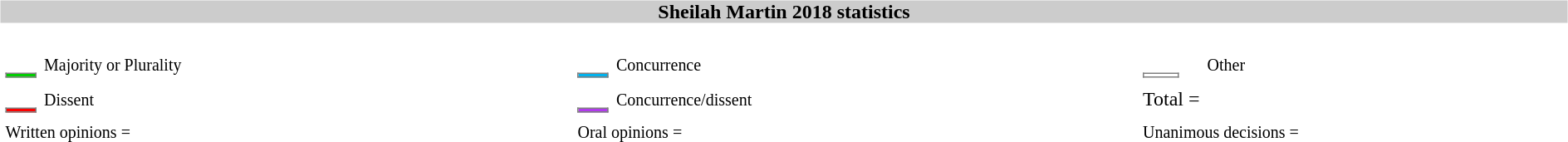<table width=100%>
<tr>
<td><br><table width=100% align=center cellpadding=0 cellspacing=0>
<tr>
<th bgcolor=#CCCCCC>Sheilah Martin 2018 statistics</th>
</tr>
<tr>
<td><br><table width=100% cellpadding="2" cellspacing="2" border="0"width=25px>
<tr>
<td><br><table border="1" style="border-collapse:collapse;">
<tr>
<td align=center bgcolor=#00CD00 width=25px></td>
</tr>
</table>
</td>
<td><small>Majority or Plurality</small></td>
<td width=25px><br><table border="1" style="border-collapse:collapse;">
<tr>
<td align=center width=25px bgcolor=#00B2EE></td>
</tr>
</table>
</td>
<td><small>Concurrence</small></td>
<td width=25px><br><table border="1" style="border-collapse:collapse;">
<tr>
<td align=center width=25px bgcolor=white></td>
</tr>
</table>
</td>
<td><small>Other</small></td>
</tr>
<tr>
<td width=25px><br><table border="1" style="border-collapse:collapse;">
<tr>
<td align=center width=25px bgcolor=red></td>
</tr>
</table>
</td>
<td><small>Dissent</small></td>
<td width=25px><br><table border="1" style="border-collapse:collapse;">
<tr>
<td align=center width=25px bgcolor=#B23AEE></td>
</tr>
</table>
</td>
<td><small>Concurrence/dissent</small></td>
<td white-space: nowrap>Total =</td>
<td></td>
</tr>
<tr>
<td colspan=2><small>Written opinions =</small></td>
<td colspan=2><small>Oral opinions =</small></td>
<td colspan=2><small> Unanimous decisions =</small></td>
</tr>
</table>
</td>
</tr>
</table>
</td>
</tr>
</table>
